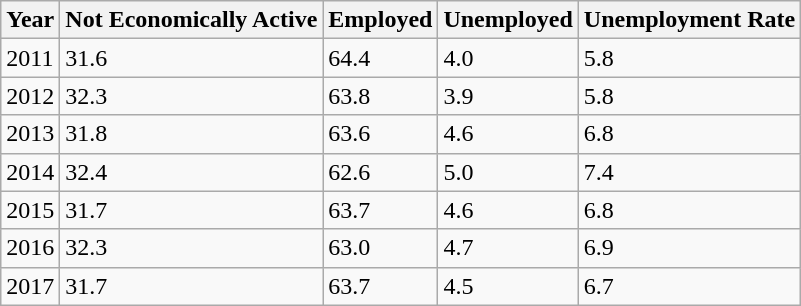<table class="wikitable sortable static-row-numbers static-row-header-text">
<tr>
<th>Year</th>
<th>Not Economically Active</th>
<th>Employed</th>
<th>Unemployed</th>
<th>Unemployment Rate</th>
</tr>
<tr>
<td>2011</td>
<td>31.6</td>
<td>64.4</td>
<td>4.0</td>
<td>5.8</td>
</tr>
<tr>
<td>2012</td>
<td>32.3</td>
<td>63.8</td>
<td>3.9</td>
<td>5.8</td>
</tr>
<tr>
<td>2013</td>
<td>31.8</td>
<td>63.6</td>
<td>4.6</td>
<td>6.8</td>
</tr>
<tr>
<td>2014</td>
<td>32.4</td>
<td>62.6</td>
<td>5.0</td>
<td>7.4</td>
</tr>
<tr>
<td>2015</td>
<td>31.7</td>
<td>63.7</td>
<td>4.6</td>
<td>6.8</td>
</tr>
<tr j>
<td>2016</td>
<td>32.3</td>
<td>63.0</td>
<td>4.7</td>
<td>6.9</td>
</tr>
<tr>
<td>2017</td>
<td>31.7</td>
<td>63.7</td>
<td>4.5</td>
<td>6.7</td>
</tr>
</table>
